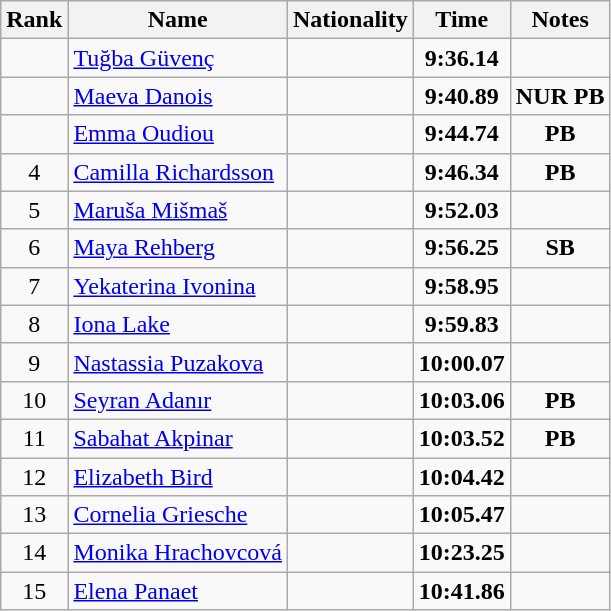<table class="wikitable sortable" style="text-align:center">
<tr>
<th>Rank</th>
<th>Name</th>
<th>Nationality</th>
<th>Time</th>
<th>Notes</th>
</tr>
<tr>
<td></td>
<td align=left><a href='#'>Tuğba Güvenç</a></td>
<td align=left></td>
<td><strong>9:36.14</strong></td>
<td></td>
</tr>
<tr>
<td></td>
<td align=left><a href='#'>Maeva Danois</a></td>
<td align=left></td>
<td><strong>9:40.89</strong></td>
<td><strong>NUR PB</strong></td>
</tr>
<tr>
<td></td>
<td align=left><a href='#'>Emma Oudiou</a></td>
<td align=left></td>
<td><strong>9:44.74</strong></td>
<td><strong>PB</strong></td>
</tr>
<tr>
<td>4</td>
<td align=left><a href='#'>Camilla Richardsson</a></td>
<td align=left></td>
<td><strong>9:46.34</strong></td>
<td><strong>PB</strong></td>
</tr>
<tr>
<td>5</td>
<td align=left><a href='#'>Maruša Mišmaš</a></td>
<td align=left></td>
<td><strong>9:52.03</strong></td>
<td></td>
</tr>
<tr>
<td>6</td>
<td align=left><a href='#'>Maya Rehberg</a></td>
<td align=left></td>
<td><strong>9:56.25</strong></td>
<td><strong>SB</strong></td>
</tr>
<tr>
<td>7</td>
<td align=left><a href='#'>Yekaterina Ivonina</a></td>
<td align=left></td>
<td><strong>9:58.95</strong></td>
<td></td>
</tr>
<tr>
<td>8</td>
<td align=left><a href='#'>Iona Lake</a></td>
<td align=left></td>
<td><strong>9:59.83</strong></td>
<td></td>
</tr>
<tr>
<td>9</td>
<td align=left><a href='#'>Nastassia Puzakova</a></td>
<td align=left></td>
<td><strong>10:00.07</strong></td>
<td></td>
</tr>
<tr>
<td>10</td>
<td align=left><a href='#'>Seyran Adanır</a></td>
<td align=left></td>
<td><strong>10:03.06</strong></td>
<td><strong>PB</strong></td>
</tr>
<tr>
<td>11</td>
<td align=left><a href='#'>Sabahat Akpinar</a></td>
<td align=left></td>
<td><strong>10:03.52</strong></td>
<td><strong>PB</strong></td>
</tr>
<tr>
<td>12</td>
<td align=left><a href='#'>Elizabeth Bird</a></td>
<td align=left></td>
<td><strong>10:04.42</strong></td>
<td></td>
</tr>
<tr>
<td>13</td>
<td align=left><a href='#'>Cornelia Griesche</a></td>
<td align=left></td>
<td><strong>10:05.47</strong></td>
<td></td>
</tr>
<tr>
<td>14</td>
<td align=left><a href='#'>Monika Hrachovcová</a></td>
<td align=left></td>
<td><strong>10:23.25</strong></td>
<td></td>
</tr>
<tr>
<td>15</td>
<td align=left><a href='#'>Elena Panaet</a></td>
<td align=left></td>
<td><strong>10:41.86</strong></td>
<td></td>
</tr>
</table>
